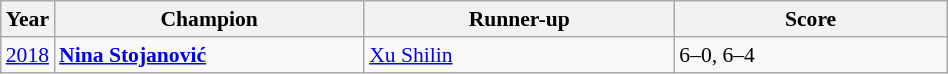<table class="wikitable" style="font-size:90%">
<tr>
<th>Year</th>
<th width="200">Champion</th>
<th width="200">Runner-up</th>
<th width="175">Score</th>
</tr>
<tr>
<td><a href='#'>2018</a></td>
<td> <strong><a href='#'>Nina Stojanović</a></strong></td>
<td> <a href='#'>Xu Shilin</a></td>
<td>6–0, 6–4</td>
</tr>
</table>
